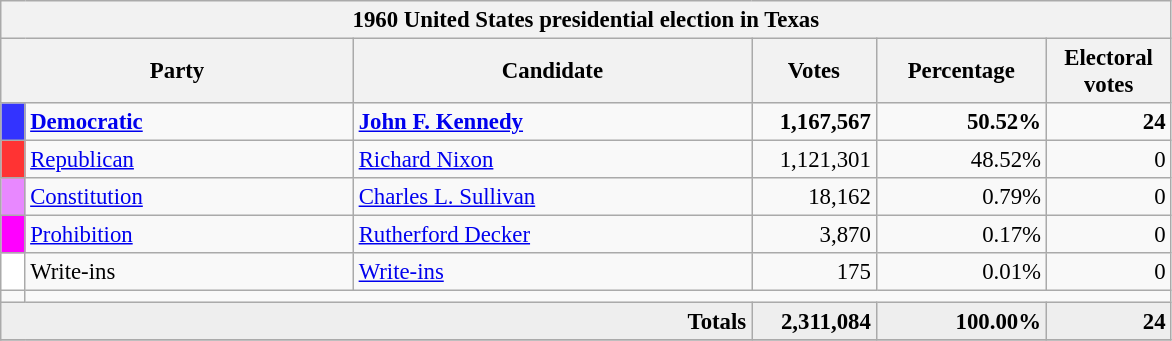<table class="wikitable" style="font-size: 95%;">
<tr>
<th colspan="6">1960 United States presidential election in Texas</th>
</tr>
<tr>
<th colspan="2" style="width: 15em">Party</th>
<th style="width: 17em">Candidate</th>
<th style="width: 5em">Votes</th>
<th style="width: 7em">Percentage</th>
<th style="width: 5em">Electoral votes</th>
</tr>
<tr>
<th style="background-color:#3333FF; width: 3px"></th>
<td style="width: 130px"><strong><a href='#'>Democratic</a></strong></td>
<td><strong><a href='#'>John F. Kennedy</a></strong></td>
<td align="right"><strong>1,167,567</strong></td>
<td align="right"><strong>50.52%</strong></td>
<td align="right"><strong>24</strong></td>
</tr>
<tr>
<th style="background-color:#FF3333; width: 3px"></th>
<td style="width: 130px"><a href='#'>Republican</a></td>
<td><a href='#'>Richard Nixon</a></td>
<td align="right">1,121,301</td>
<td align="right">48.52%</td>
<td align="right">0</td>
</tr>
<tr>
<th style="background-color:#E888FF; width:3px;"></th>
<td style="width: 130px"><a href='#'>Constitution</a></td>
<td><a href='#'>Charles L. Sullivan</a></td>
<td style="text-align:right;">18,162</td>
<td style="text-align:right;">0.79%</td>
<td style="text-align:right;">0</td>
</tr>
<tr>
<th style="background-color:#FF00FF; width: 3px"></th>
<td style="width: 130px"><a href='#'>Prohibition</a></td>
<td><a href='#'>Rutherford Decker</a></td>
<td align="right">3,870</td>
<td align="right">0.17%</td>
<td align="right">0</td>
</tr>
<tr>
<th style="background-color:#FFFFFF; width: 3px"></th>
<td style="width: 130px">Write-ins</td>
<td><a href='#'>Write-ins</a></td>
<td align="right">175</td>
<td align="right">0.01%</td>
<td align="right">0</td>
</tr>
<tr>
<td></td>
</tr>
<tr bgcolor="#EEEEEE">
<td colspan="3" align="right"><strong>Totals</strong></td>
<td align="right"><strong>2,311,084</strong></td>
<td align="right"><strong>100.00%</strong></td>
<td align="right"><strong>24</strong></td>
</tr>
<tr bgcolor="#EEEEEE">
</tr>
</table>
